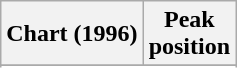<table class="wikitable plainrowheaders sortable">
<tr>
<th>Chart (1996)</th>
<th>Peak<br>position</th>
</tr>
<tr>
</tr>
<tr>
</tr>
<tr>
</tr>
</table>
